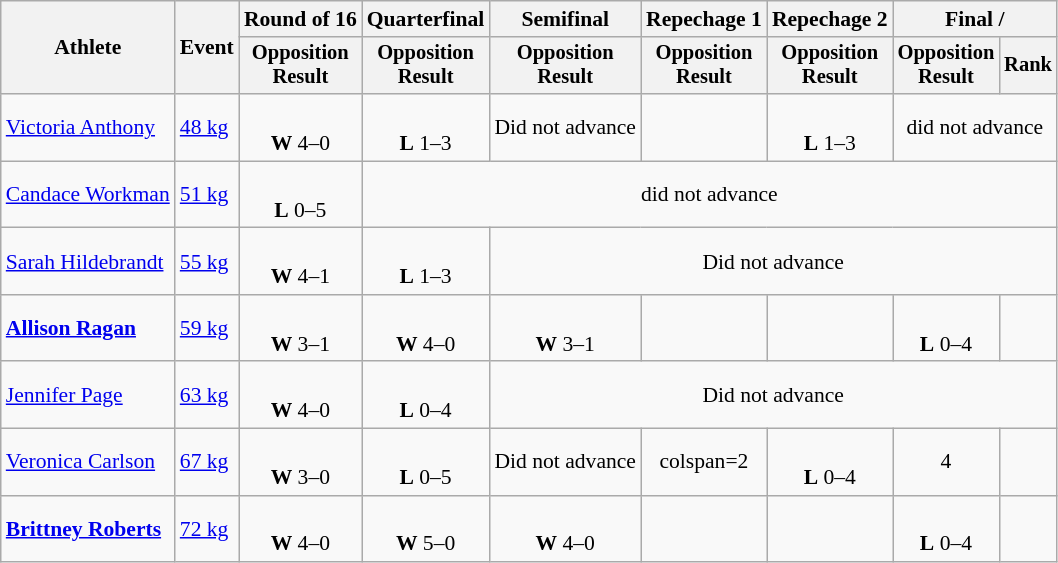<table class="wikitable" style="font-size:90%;">
<tr>
<th rowspan=2>Athlete</th>
<th rowspan=2>Event</th>
<th>Round of 16</th>
<th>Quarterfinal</th>
<th>Semifinal</th>
<th>Repechage 1</th>
<th>Repechage 2</th>
<th colspan=2>Final / </th>
</tr>
<tr style="font-size: 95%">
<th>Opposition<br>Result</th>
<th>Opposition<br>Result</th>
<th>Opposition<br>Result</th>
<th>Opposition<br>Result</th>
<th>Opposition<br>Result</th>
<th>Opposition<br>Result</th>
<th>Rank</th>
</tr>
<tr align=center>
<td align=left><a href='#'>Victoria Anthony</a></td>
<td align=left><a href='#'>48 kg</a></td>
<td><br><strong>W</strong> 4–0 <sup></sup></td>
<td><br><strong>L</strong> 1–3 <sup></sup></td>
<td>Did not advance</td>
<td></td>
<td><br><strong>L</strong> 1–3 <sup></sup></td>
<td colspan=2>did not advance</td>
</tr>
<tr align=center>
<td align=left><a href='#'>Candace Workman</a></td>
<td align=left><a href='#'>51 kg</a></td>
<td><br><strong>L</strong> 0–5 <sup></sup></td>
<td colspan=6>did not advance</td>
</tr>
<tr align=center>
<td align=left><a href='#'>Sarah Hildebrandt</a></td>
<td align=left><a href='#'>55 kg</a></td>
<td><br><strong>W</strong> 4–1 <sup></sup></td>
<td><br><strong>L</strong> 1–3 <sup></sup></td>
<td colspan=5 align=center>Did not advance</td>
</tr>
<tr align=center>
<td align=left><strong><a href='#'>Allison Ragan</a></strong></td>
<td align=left><a href='#'>59 kg</a></td>
<td><br><strong>W</strong> 3–1 <sup></sup></td>
<td><br><strong>W</strong> 4–0 <sup></sup></td>
<td><br><strong>W</strong> 3–1 <sup></sup></td>
<td></td>
<td></td>
<td><br><strong>L</strong> 0–4 <sup></sup></td>
<td></td>
</tr>
<tr align=center>
<td align=left><a href='#'>Jennifer Page</a></td>
<td align=left><a href='#'>63 kg</a></td>
<td><br><strong>W</strong> 4–0 <sup></sup></td>
<td><br><strong>L</strong> 0–4 <sup></sup></td>
<td colspan=5 align=center>Did not advance</td>
</tr>
<tr align=center>
<td align=left><a href='#'>Veronica Carlson</a></td>
<td align=left><a href='#'>67 kg</a></td>
<td><br><strong>W</strong> 3–0 <sup></sup></td>
<td><br><strong>L</strong> 0–5 <sup></sup></td>
<td>Did not advance</td>
<td>colspan=2 </td>
<td><br><strong>L</strong> 0–4 <sup></sup></td>
<td>4</td>
</tr>
<tr align=center>
<td align=left><strong><a href='#'>Brittney Roberts</a></strong></td>
<td align=left><a href='#'>72 kg</a></td>
<td><br><strong>W</strong> 4–0 <sup></sup></td>
<td><br><strong>W</strong> 5–0 <sup></sup></td>
<td><br><strong>W</strong> 4–0 <sup></sup></td>
<td></td>
<td></td>
<td><br><strong>L</strong> 0–4 <sup></sup></td>
<td></td>
</tr>
</table>
